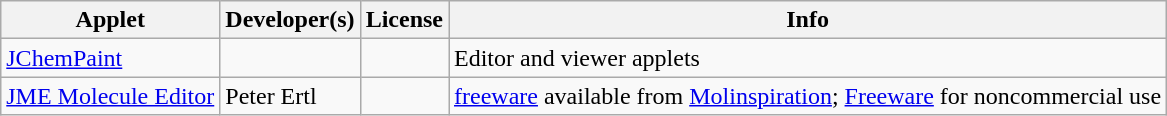<table class="wikitable">
<tr>
<th>Applet</th>
<th>Developer(s)</th>
<th>License</th>
<th>Info</th>
</tr>
<tr>
<td><a href='#'>JChemPaint</a></td>
<td></td>
<td></td>
<td>Editor and viewer applets</td>
</tr>
<tr>
<td><a href='#'>JME Molecule Editor</a></td>
<td>Peter Ertl</td>
<td></td>
<td><a href='#'>freeware</a> available from <a href='#'>Molinspiration</a>; <a href='#'>Freeware</a> for noncommercial use</td>
</tr>
</table>
